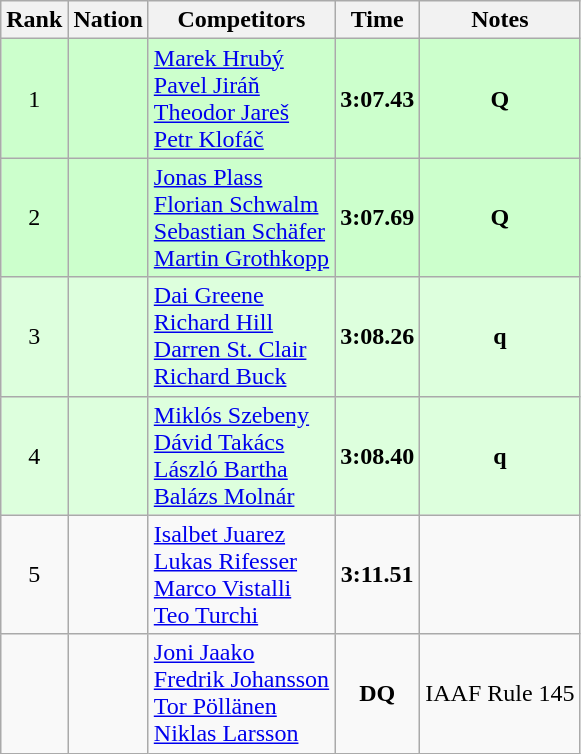<table class="wikitable sortable" style="text-align:center">
<tr>
<th>Rank</th>
<th>Nation</th>
<th>Competitors</th>
<th>Time</th>
<th>Notes</th>
</tr>
<tr bgcolor=ccffcc>
<td>1</td>
<td align=left></td>
<td align=left><a href='#'>Marek Hrubý</a><br><a href='#'>Pavel Jiráň</a><br><a href='#'>Theodor Jareš</a><br><a href='#'>Petr Klofáč</a></td>
<td><strong>3:07.43</strong></td>
<td><strong>Q</strong></td>
</tr>
<tr bgcolor=ccffcc>
<td>2</td>
<td align=left></td>
<td align=left><a href='#'>Jonas Plass</a><br><a href='#'>Florian Schwalm</a><br><a href='#'>Sebastian Schäfer</a><br><a href='#'>Martin Grothkopp</a></td>
<td><strong>3:07.69</strong></td>
<td><strong>Q</strong></td>
</tr>
<tr bgcolor=ddffdd>
<td>3</td>
<td align=left></td>
<td align=left><a href='#'>Dai Greene</a><br><a href='#'>Richard Hill</a><br><a href='#'>Darren St. Clair</a><br><a href='#'>Richard Buck</a></td>
<td><strong>3:08.26</strong></td>
<td><strong>q</strong></td>
</tr>
<tr bgcolor=ddffdd>
<td>4</td>
<td align=left></td>
<td align=left><a href='#'>Miklós Szebeny</a><br><a href='#'>Dávid Takács</a><br><a href='#'>László Bartha</a><br><a href='#'>Balázs Molnár</a></td>
<td><strong>3:08.40</strong></td>
<td><strong>q</strong></td>
</tr>
<tr>
<td>5</td>
<td align=left></td>
<td align=left><a href='#'>Isalbet Juarez</a><br><a href='#'>Lukas Rifesser</a><br><a href='#'>Marco Vistalli</a><br><a href='#'>Teo Turchi</a></td>
<td><strong>3:11.51</strong></td>
<td></td>
</tr>
<tr>
<td></td>
<td align=left></td>
<td align=left><a href='#'>Joni Jaako</a><br><a href='#'>Fredrik Johansson</a><br><a href='#'>Tor Pöllänen</a><br><a href='#'>Niklas Larsson</a></td>
<td><strong>DQ</strong></td>
<td>IAAF Rule 145</td>
</tr>
</table>
